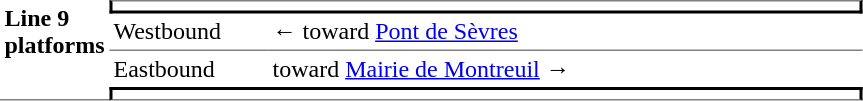<table border=0 cellspacing=0 cellpadding=3>
<tr>
<td style="border-bottom:solid 1px gray;" width=50 rowspan=10 valign=top><strong>Line 9 platforms</strong></td>
<td style="border-top:solid 1px gray;border-right:solid 2px black;border-left:solid 2px black;border-bottom:solid 2px black;text-align:center;" colspan=2></td>
</tr>
<tr>
<td style="border-bottom:solid 1px gray;" width=100>Westbound</td>
<td style="border-bottom:solid 1px gray;" width=390>←   toward <a href='#'>Pont de Sèvres</a> </td>
</tr>
<tr>
<td>Eastbound</td>
<td>   toward <a href='#'>Mairie de Montreuil</a>  →</td>
</tr>
<tr>
<td style="border-top:solid 2px black;border-right:solid 2px black;border-left:solid 2px black;border-bottom:solid 1px gray;text-align:center;" colspan=2></td>
</tr>
</table>
